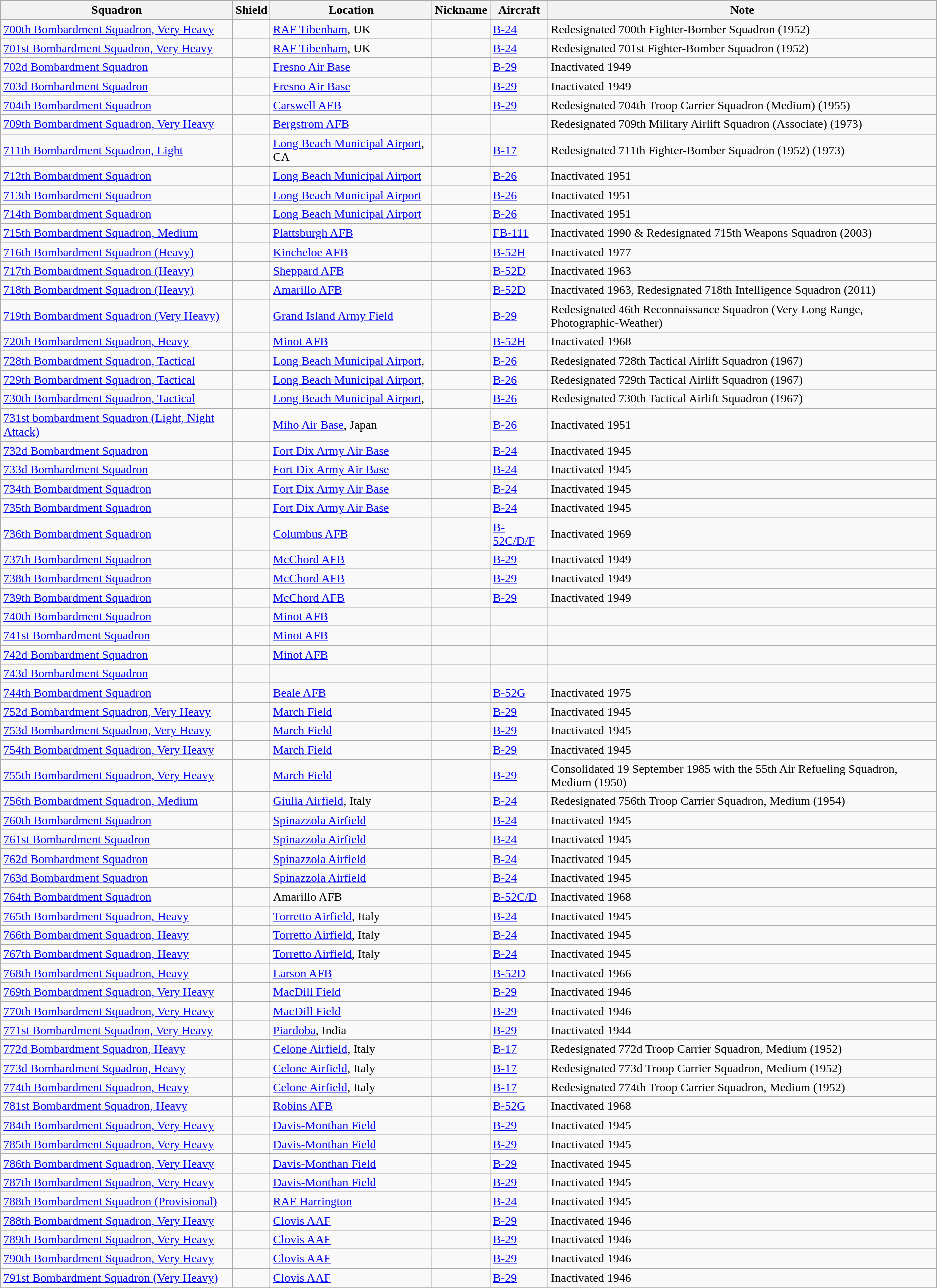<table class="wikitable">
<tr>
<th>Squadron</th>
<th>Shield</th>
<th>Location</th>
<th>Nickname</th>
<th>Aircraft</th>
<th>Note</th>
</tr>
<tr>
<td><a href='#'>700th Bombardment Squadron, Very Heavy</a></td>
<td></td>
<td><a href='#'>RAF Tibenham</a>, UK</td>
<td></td>
<td><a href='#'>B-24</a></td>
<td>Redesignated 700th Fighter-Bomber Squadron (1952)</td>
</tr>
<tr>
<td><a href='#'>701st Bombardment Squadron, Very Heavy</a></td>
<td></td>
<td><a href='#'>RAF Tibenham</a>, UK</td>
<td></td>
<td><a href='#'>B-24</a></td>
<td>Redesignated 701st Fighter-Bomber Squadron (1952)</td>
</tr>
<tr>
<td><a href='#'>702d Bombardment Squadron</a></td>
<td></td>
<td><a href='#'>Fresno Air Base</a></td>
<td></td>
<td><a href='#'>B-29</a></td>
<td>Inactivated 1949</td>
</tr>
<tr>
<td><a href='#'>703d Bombardment Squadron</a></td>
<td></td>
<td><a href='#'>Fresno Air Base</a></td>
<td></td>
<td><a href='#'>B-29</a></td>
<td>Inactivated 1949</td>
</tr>
<tr>
<td><a href='#'>704th Bombardment Squadron</a></td>
<td></td>
<td><a href='#'>Carswell AFB</a></td>
<td></td>
<td><a href='#'>B-29</a></td>
<td>Redesignated 704th Troop Carrier Squadron (Medium) (1955)</td>
</tr>
<tr>
<td><a href='#'>709th Bombardment Squadron, Very Heavy</a></td>
<td></td>
<td><a href='#'>Bergstrom AFB</a></td>
<td></td>
<td></td>
<td>Redesignated 709th Military Airlift Squadron (Associate) (1973)</td>
</tr>
<tr>
<td><a href='#'>711th Bombardment Squadron, Light</a></td>
<td></td>
<td><a href='#'>Long Beach Municipal Airport</a>, CA</td>
<td></td>
<td><a href='#'>B-17</a></td>
<td>Redesignated 711th Fighter-Bomber Squadron (1952) (1973)</td>
</tr>
<tr>
<td><a href='#'>712th Bombardment Squadron</a></td>
<td></td>
<td><a href='#'>Long Beach Municipal Airport</a></td>
<td></td>
<td><a href='#'>B-26</a></td>
<td>Inactivated 1951</td>
</tr>
<tr>
<td><a href='#'>713th Bombardment Squadron</a></td>
<td></td>
<td><a href='#'>Long Beach Municipal Airport</a></td>
<td></td>
<td><a href='#'>B-26</a></td>
<td>Inactivated 1951</td>
</tr>
<tr>
<td><a href='#'>714th Bombardment Squadron</a></td>
<td></td>
<td><a href='#'>Long Beach Municipal Airport</a></td>
<td></td>
<td><a href='#'>B-26</a></td>
<td>Inactivated 1951</td>
</tr>
<tr>
<td><a href='#'>715th Bombardment Squadron, Medium</a></td>
<td></td>
<td><a href='#'>Plattsburgh AFB</a></td>
<td></td>
<td><a href='#'>FB-111</a></td>
<td>Inactivated 1990 & Redesignated 715th Weapons Squadron (2003)</td>
</tr>
<tr>
<td><a href='#'>716th Bombardment Squadron (Heavy)</a></td>
<td></td>
<td><a href='#'>Kincheloe AFB</a></td>
<td></td>
<td><a href='#'>B-52H</a></td>
<td>Inactivated 1977</td>
</tr>
<tr>
<td><a href='#'>717th Bombardment Squadron (Heavy)</a></td>
<td></td>
<td><a href='#'>Sheppard AFB</a></td>
<td></td>
<td><a href='#'>B-52D</a></td>
<td>Inactivated 1963</td>
</tr>
<tr>
<td><a href='#'>718th Bombardment Squadron (Heavy)</a></td>
<td></td>
<td><a href='#'>Amarillo AFB</a></td>
<td></td>
<td><a href='#'>B-52D</a></td>
<td>Inactivated 1963, Redesignated 718th Intelligence Squadron (2011)</td>
</tr>
<tr>
<td><a href='#'>719th Bombardment Squadron (Very Heavy)</a></td>
<td></td>
<td><a href='#'>Grand Island Army Field</a></td>
<td></td>
<td><a href='#'>B-29</a></td>
<td>Redesignated 46th Reconnaissance Squadron (Very Long Range, Photographic-Weather)</td>
</tr>
<tr>
<td><a href='#'>720th Bombardment Squadron, Heavy</a></td>
<td></td>
<td><a href='#'>Minot AFB</a></td>
<td></td>
<td><a href='#'>B-52H</a></td>
<td>Inactivated 1968</td>
</tr>
<tr>
<td><a href='#'>728th Bombardment Squadron, Tactical</a></td>
<td></td>
<td><a href='#'>Long Beach Municipal Airport</a>,</td>
<td></td>
<td><a href='#'>B-26</a></td>
<td>Redesignated 728th Tactical Airlift Squadron (1967)</td>
</tr>
<tr>
<td><a href='#'>729th Bombardment Squadron, Tactical</a></td>
<td></td>
<td><a href='#'>Long Beach Municipal Airport</a>,</td>
<td></td>
<td><a href='#'>B-26</a></td>
<td>Redesignated 729th Tactical Airlift Squadron (1967)</td>
</tr>
<tr>
<td><a href='#'>730th Bombardment Squadron, Tactical</a></td>
<td></td>
<td><a href='#'>Long Beach Municipal Airport</a>,</td>
<td></td>
<td><a href='#'>B-26</a></td>
<td>Redesignated 730th Tactical Airlift Squadron (1967)</td>
</tr>
<tr>
<td><a href='#'>731st bombardment Squadron (Light, Night Attack)</a></td>
<td></td>
<td><a href='#'>Miho Air Base</a>, Japan</td>
<td></td>
<td><a href='#'>B-26</a></td>
<td>Inactivated 1951</td>
</tr>
<tr>
<td><a href='#'>732d Bombardment Squadron</a></td>
<td></td>
<td><a href='#'>Fort Dix Army Air Base</a></td>
<td></td>
<td><a href='#'>B-24</a></td>
<td>Inactivated 1945</td>
</tr>
<tr>
<td><a href='#'>733d Bombardment Squadron</a></td>
<td></td>
<td><a href='#'>Fort Dix Army Air Base</a></td>
<td></td>
<td><a href='#'>B-24</a></td>
<td>Inactivated 1945</td>
</tr>
<tr>
<td><a href='#'>734th Bombardment Squadron</a></td>
<td></td>
<td><a href='#'>Fort Dix Army Air Base</a></td>
<td></td>
<td><a href='#'>B-24</a></td>
<td>Inactivated 1945</td>
</tr>
<tr>
<td><a href='#'>735th Bombardment Squadron</a></td>
<td></td>
<td><a href='#'>Fort Dix Army Air Base</a></td>
<td></td>
<td><a href='#'>B-24</a></td>
<td>Inactivated 1945</td>
</tr>
<tr>
<td><a href='#'>736th Bombardment Squadron</a></td>
<td></td>
<td><a href='#'>Columbus AFB</a></td>
<td></td>
<td><a href='#'>B-52C/D/F</a></td>
<td>Inactivated 1969</td>
</tr>
<tr>
<td><a href='#'>737th Bombardment Squadron</a></td>
<td></td>
<td><a href='#'>McChord AFB</a></td>
<td></td>
<td><a href='#'>B-29</a></td>
<td>Inactivated 1949</td>
</tr>
<tr>
<td><a href='#'>738th Bombardment Squadron</a></td>
<td></td>
<td><a href='#'>McChord AFB</a></td>
<td></td>
<td><a href='#'>B-29</a></td>
<td>Inactivated 1949</td>
</tr>
<tr>
<td><a href='#'>739th Bombardment Squadron</a></td>
<td></td>
<td><a href='#'>McChord AFB</a></td>
<td></td>
<td><a href='#'>B-29</a></td>
<td>Inactivated 1949</td>
</tr>
<tr>
<td><a href='#'>740th Bombardment Squadron</a></td>
<td></td>
<td><a href='#'>Minot AFB</a></td>
<td></td>
<td></td>
<td></td>
</tr>
<tr>
<td><a href='#'>741st Bombardment Squadron</a></td>
<td></td>
<td><a href='#'>Minot AFB</a></td>
<td></td>
<td></td>
<td></td>
</tr>
<tr>
<td><a href='#'>742d Bombardment Squadron</a></td>
<td></td>
<td><a href='#'>Minot AFB</a></td>
<td></td>
<td></td>
<td></td>
</tr>
<tr>
<td><a href='#'>743d Bombardment Squadron</a></td>
<td></td>
<td></td>
<td></td>
<td></td>
<td></td>
</tr>
<tr>
<td><a href='#'>744th Bombardment Squadron</a></td>
<td></td>
<td><a href='#'>Beale AFB</a></td>
<td></td>
<td><a href='#'>B-52G</a></td>
<td>Inactivated 1975</td>
</tr>
<tr>
<td><a href='#'>752d Bombardment Squadron, Very Heavy</a></td>
<td></td>
<td><a href='#'>March Field</a></td>
<td></td>
<td><a href='#'>B-29</a></td>
<td>Inactivated 1945</td>
</tr>
<tr>
<td><a href='#'>753d Bombardment Squadron, Very Heavy</a></td>
<td></td>
<td><a href='#'>March Field</a></td>
<td></td>
<td><a href='#'>B-29</a></td>
<td>Inactivated 1945</td>
</tr>
<tr>
<td><a href='#'>754th Bombardment Squadron, Very Heavy</a></td>
<td></td>
<td><a href='#'>March Field</a></td>
<td></td>
<td><a href='#'>B-29</a></td>
<td>Inactivated 1945</td>
</tr>
<tr>
<td><a href='#'>755th Bombardment Squadron, Very Heavy</a></td>
<td></td>
<td><a href='#'>March Field</a></td>
<td></td>
<td><a href='#'>B-29</a></td>
<td>Consolidated 19 September 1985 with the 55th Air Refueling Squadron, Medium (1950)</td>
</tr>
<tr>
<td><a href='#'>756th Bombardment Squadron, Medium</a></td>
<td></td>
<td><a href='#'>Giulia Airfield</a>, Italy</td>
<td></td>
<td><a href='#'>B-24</a></td>
<td>Redesignated 756th Troop Carrier Squadron, Medium (1954)</td>
</tr>
<tr>
<td><a href='#'>760th Bombardment Squadron</a></td>
<td></td>
<td><a href='#'>Spinazzola Airfield</a></td>
<td></td>
<td><a href='#'>B-24</a></td>
<td>Inactivated 1945</td>
</tr>
<tr>
<td><a href='#'>761st Bombardment Squadron</a></td>
<td></td>
<td><a href='#'>Spinazzola Airfield</a></td>
<td></td>
<td><a href='#'>B-24</a></td>
<td>Inactivated 1945</td>
</tr>
<tr>
<td><a href='#'>762d Bombardment Squadron</a></td>
<td></td>
<td><a href='#'>Spinazzola Airfield</a></td>
<td></td>
<td><a href='#'>B-24</a></td>
<td>Inactivated 1945</td>
</tr>
<tr>
<td><a href='#'>763d Bombardment Squadron</a></td>
<td></td>
<td><a href='#'>Spinazzola Airfield</a></td>
<td></td>
<td><a href='#'>B-24</a></td>
<td>Inactivated 1945</td>
</tr>
<tr>
<td><a href='#'>764th Bombardment Squadron</a></td>
<td></td>
<td>Amarillo AFB</td>
<td></td>
<td><a href='#'>B-52C/D</a></td>
<td>Inactivated 1968</td>
</tr>
<tr>
<td><a href='#'>765th Bombardment Squadron, Heavy</a></td>
<td></td>
<td><a href='#'>Torretto Airfield</a>, Italy</td>
<td></td>
<td><a href='#'>B-24</a></td>
<td>Inactivated 1945</td>
</tr>
<tr>
<td><a href='#'>766th Bombardment Squadron, Heavy</a></td>
<td></td>
<td><a href='#'>Torretto Airfield</a>, Italy</td>
<td></td>
<td><a href='#'>B-24</a></td>
<td>Inactivated 1945</td>
</tr>
<tr>
<td><a href='#'>767th Bombardment Squadron, Heavy</a></td>
<td></td>
<td><a href='#'>Torretto Airfield</a>, Italy</td>
<td></td>
<td><a href='#'>B-24</a></td>
<td>Inactivated 1945</td>
</tr>
<tr>
<td><a href='#'>768th Bombardment Squadron, Heavy</a></td>
<td></td>
<td><a href='#'>Larson AFB</a></td>
<td></td>
<td><a href='#'>B-52D</a></td>
<td>Inactivated 1966</td>
</tr>
<tr>
<td><a href='#'>769th Bombardment Squadron, Very Heavy</a></td>
<td></td>
<td><a href='#'>MacDill Field</a></td>
<td></td>
<td><a href='#'>B-29</a></td>
<td>Inactivated 1946</td>
</tr>
<tr>
<td><a href='#'>770th Bombardment Squadron, Very Heavy</a></td>
<td></td>
<td><a href='#'>MacDill Field</a></td>
<td></td>
<td><a href='#'>B-29</a></td>
<td>Inactivated 1946</td>
</tr>
<tr>
<td><a href='#'>771st Bombardment Squadron, Very Heavy</a></td>
<td></td>
<td><a href='#'>Piardoba</a>, India</td>
<td></td>
<td><a href='#'>B-29</a></td>
<td>Inactivated 1944</td>
</tr>
<tr>
<td><a href='#'>772d Bombardment Squadron, Heavy</a></td>
<td></td>
<td><a href='#'>Celone Airfield</a>, Italy</td>
<td></td>
<td><a href='#'>B-17</a></td>
<td>Redesignated 772d Troop Carrier Squadron, Medium (1952)</td>
</tr>
<tr>
<td><a href='#'>773d Bombardment Squadron, Heavy</a></td>
<td></td>
<td><a href='#'>Celone Airfield</a>, Italy</td>
<td></td>
<td><a href='#'>B-17</a></td>
<td>Redesignated 773d Troop Carrier Squadron, Medium (1952)</td>
</tr>
<tr>
<td><a href='#'>774th Bombardment Squadron, Heavy</a></td>
<td></td>
<td><a href='#'>Celone Airfield</a>, Italy</td>
<td></td>
<td><a href='#'>B-17</a></td>
<td>Redesignated 774th Troop Carrier Squadron, Medium (1952)</td>
</tr>
<tr>
<td><a href='#'>781st Bombardment Squadron, Heavy</a></td>
<td></td>
<td><a href='#'>Robins AFB</a></td>
<td></td>
<td><a href='#'>B-52G</a></td>
<td>Inactivated 1968</td>
</tr>
<tr>
<td><a href='#'>784th Bombardment Squadron, Very Heavy</a></td>
<td></td>
<td><a href='#'>Davis-Monthan Field</a></td>
<td></td>
<td><a href='#'>B-29</a></td>
<td>Inactivated 1945</td>
</tr>
<tr>
<td><a href='#'>785th Bombardment Squadron, Very Heavy</a></td>
<td></td>
<td><a href='#'>Davis-Monthan Field</a></td>
<td></td>
<td><a href='#'>B-29</a></td>
<td>Inactivated 1945</td>
</tr>
<tr>
<td><a href='#'>786th Bombardment Squadron, Very Heavy</a></td>
<td></td>
<td><a href='#'>Davis-Monthan Field</a></td>
<td></td>
<td><a href='#'>B-29</a></td>
<td>Inactivated 1945</td>
</tr>
<tr>
<td><a href='#'>787th Bombardment Squadron, Very Heavy</a></td>
<td></td>
<td><a href='#'>Davis-Monthan Field</a></td>
<td></td>
<td><a href='#'>B-29</a></td>
<td>Inactivated 1945</td>
</tr>
<tr>
<td><a href='#'>788th Bombardment Squadron (Provisional)</a></td>
<td></td>
<td><a href='#'>RAF Harrington</a></td>
<td></td>
<td><a href='#'>B-24</a></td>
<td>Inactivated 1945</td>
</tr>
<tr>
<td><a href='#'>788th Bombardment Squadron, Very Heavy</a></td>
<td></td>
<td><a href='#'>Clovis AAF</a></td>
<td></td>
<td><a href='#'>B-29</a></td>
<td>Inactivated 1946</td>
</tr>
<tr>
<td><a href='#'>789th Bombardment Squadron, Very Heavy</a></td>
<td></td>
<td><a href='#'>Clovis AAF</a></td>
<td></td>
<td><a href='#'>B-29</a></td>
<td>Inactivated 1946</td>
</tr>
<tr>
<td><a href='#'>790th Bombardment Squadron, Very Heavy</a></td>
<td></td>
<td><a href='#'>Clovis AAF</a></td>
<td></td>
<td><a href='#'>B-29</a></td>
<td>Inactivated 1946</td>
</tr>
<tr>
<td><a href='#'>791st Bombardment Squadron (Very Heavy)</a></td>
<td></td>
<td><a href='#'>Clovis AAF</a></td>
<td></td>
<td><a href='#'>B-29</a></td>
<td>Inactivated 1946</td>
</tr>
<tr>
</tr>
</table>
